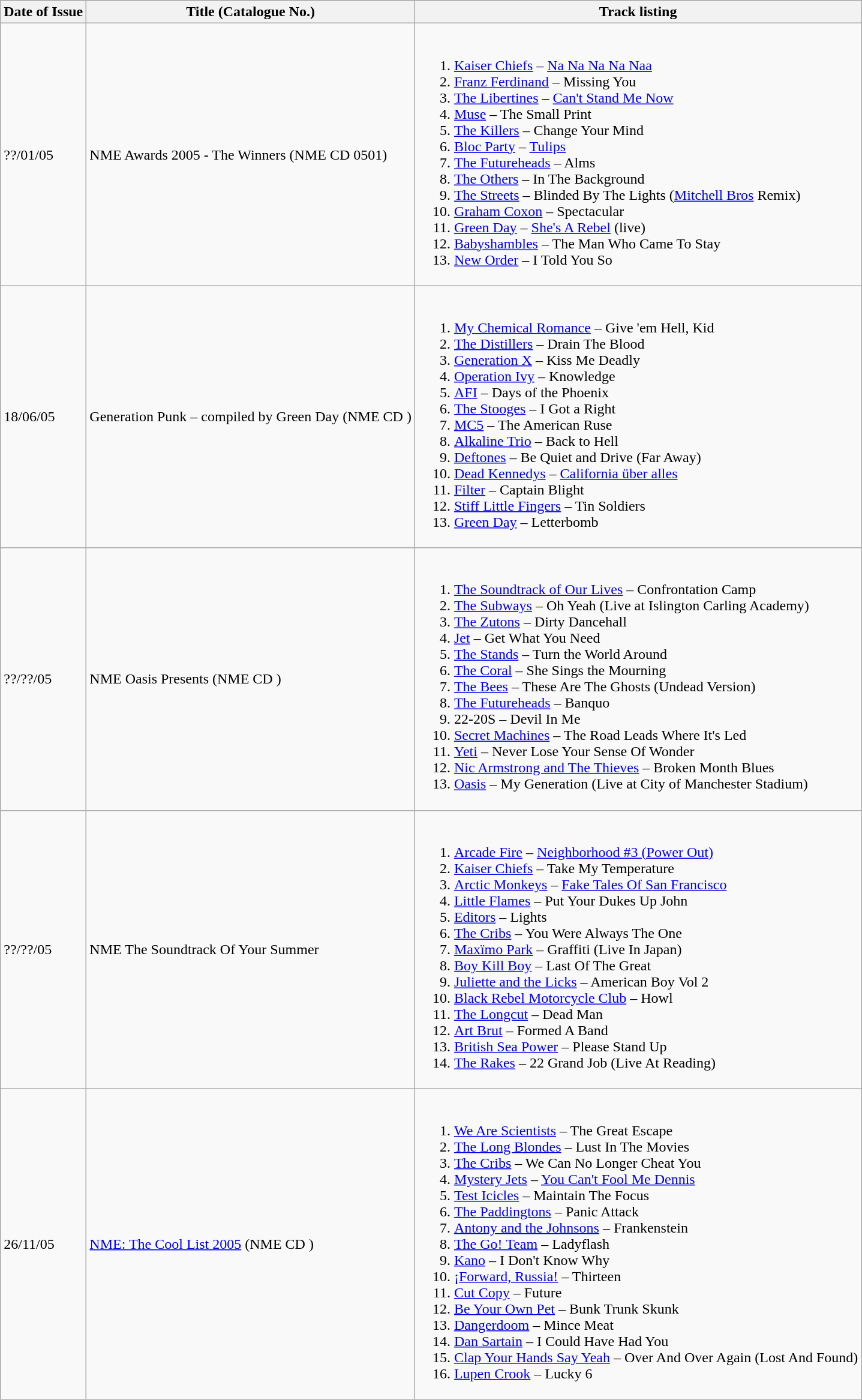<table class="wikitable">
<tr>
<th>Date of Issue</th>
<th>Title (Catalogue No.)</th>
<th>Track listing</th>
</tr>
<tr>
<td>??/01/05</td>
<td>NME Awards 2005 - The Winners (NME CD 0501)</td>
<td><br><ol><li><a href='#'>Kaiser Chiefs</a> – <a href='#'>Na Na Na Na Naa</a></li><li><a href='#'>Franz Ferdinand</a> – Missing You</li><li><a href='#'>The Libertines</a> – <a href='#'>Can't Stand Me Now</a></li><li><a href='#'>Muse</a> – The Small Print</li><li><a href='#'>The Killers</a> – Change Your Mind</li><li><a href='#'>Bloc Party</a> – <a href='#'>Tulips</a></li><li><a href='#'>The Futureheads</a> – Alms</li><li><a href='#'>The Others</a> – In The Background</li><li><a href='#'>The Streets</a> – Blinded By The Lights (<a href='#'>Mitchell Bros</a> Remix)</li><li><a href='#'>Graham Coxon</a> – Spectacular</li><li><a href='#'>Green Day</a> – <a href='#'>She's A Rebel</a> (live)</li><li><a href='#'>Babyshambles</a> – The Man Who Came To Stay</li><li><a href='#'>New Order</a> – I Told You So</li></ol></td>
</tr>
<tr>
<td>18/06/05</td>
<td>Generation Punk – compiled by Green Day (NME CD )</td>
<td><br><ol><li><a href='#'>My Chemical Romance</a> – Give 'em Hell, Kid</li><li><a href='#'>The Distillers</a> – Drain The Blood</li><li><a href='#'>Generation X</a> – Kiss Me Deadly</li><li><a href='#'>Operation Ivy</a> – Knowledge</li><li><a href='#'>AFI</a> – Days of the Phoenix</li><li><a href='#'>The Stooges</a> – I Got a Right</li><li><a href='#'>MC5</a> – The American Ruse</li><li><a href='#'>Alkaline Trio</a> – Back to Hell</li><li><a href='#'>Deftones</a> – Be Quiet and Drive (Far Away)</li><li><a href='#'>Dead Kennedys</a> – <a href='#'>California über alles</a></li><li><a href='#'>Filter</a> – Captain Blight</li><li><a href='#'>Stiff Little Fingers</a> – Tin Soldiers</li><li><a href='#'>Green Day</a> – Letterbomb</li></ol></td>
</tr>
<tr>
<td>??/??/05</td>
<td>NME Oasis Presents (NME CD )</td>
<td><br><ol><li><a href='#'>The Soundtrack of Our Lives</a> – Confrontation Camp</li><li><a href='#'>The Subways</a> – Oh Yeah (Live at Islington Carling Academy)</li><li><a href='#'>The Zutons</a> – Dirty Dancehall</li><li><a href='#'>Jet</a> – Get What You Need</li><li><a href='#'>The Stands</a> – Turn the World Around</li><li><a href='#'>The Coral</a> – She Sings the Mourning</li><li><a href='#'>The Bees</a> – These Are The Ghosts (Undead Version)</li><li><a href='#'>The Futureheads</a> – Banquo</li><li>22-20S – Devil In Me</li><li><a href='#'>Secret Machines</a> – The Road Leads Where It's Led</li><li><a href='#'>Yeti</a> – Never Lose Your Sense Of Wonder</li><li><a href='#'>Nic Armstrong and The Thieves</a> – Broken Month Blues</li><li><a href='#'>Oasis</a> – My Generation (Live at City of Manchester Stadium)</li></ol></td>
</tr>
<tr>
<td>??/??/05</td>
<td>NME The Soundtrack Of Your Summer</td>
<td><br><ol><li><a href='#'>Arcade Fire</a> – <a href='#'>Neighborhood #3 (Power Out)</a></li><li><a href='#'>Kaiser Chiefs</a> – Take My Temperature</li><li><a href='#'>Arctic Monkeys</a> – <a href='#'>Fake Tales Of San Francisco</a></li><li><a href='#'>Little Flames</a> – Put Your Dukes Up John</li><li><a href='#'>Editors</a> – Lights</li><li><a href='#'>The Cribs</a> – You Were Always The One</li><li><a href='#'>Maxïmo Park</a> – Graffiti (Live In Japan)</li><li><a href='#'>Boy Kill Boy</a> – Last Of The Great</li><li><a href='#'>Juliette and the Licks</a> – American Boy Vol 2</li><li><a href='#'>Black Rebel Motorcycle Club</a> – Howl</li><li><a href='#'>The Longcut</a> – Dead Man</li><li><a href='#'>Art Brut</a> – Formed A Band</li><li><a href='#'>British Sea Power</a> – Please Stand Up</li><li><a href='#'>The Rakes</a> – 22 Grand Job (Live At Reading)</li></ol></td>
</tr>
<tr>
<td>26/11/05</td>
<td><a href='#'>NME: The Cool List 2005</a> (NME CD )</td>
<td><br><ol><li><a href='#'>We Are Scientists</a> – The Great Escape</li><li><a href='#'>The Long Blondes</a> – Lust In The Movies</li><li><a href='#'>The Cribs</a> – We Can No Longer Cheat You</li><li><a href='#'>Mystery Jets</a> – <a href='#'>You Can't Fool Me Dennis</a></li><li><a href='#'>Test Icicles</a> – Maintain The Focus</li><li><a href='#'>The Paddingtons</a> – Panic Attack</li><li><a href='#'>Antony and the Johnsons</a> – Frankenstein</li><li><a href='#'>The Go! Team</a> – Ladyflash</li><li><a href='#'>Kano</a> – I Don't Know Why</li><li><a href='#'>¡Forward, Russia!</a> – Thirteen</li><li><a href='#'>Cut Copy</a> – Future</li><li><a href='#'>Be Your Own Pet</a> – Bunk Trunk Skunk</li><li><a href='#'>Dangerdoom</a> – Mince Meat</li><li><a href='#'>Dan Sartain</a> – I Could Have Had You</li><li><a href='#'>Clap Your Hands Say Yeah</a> – Over And Over Again (Lost And Found)</li><li><a href='#'>Lupen Crook</a> – Lucky 6</li></ol></td>
</tr>
</table>
